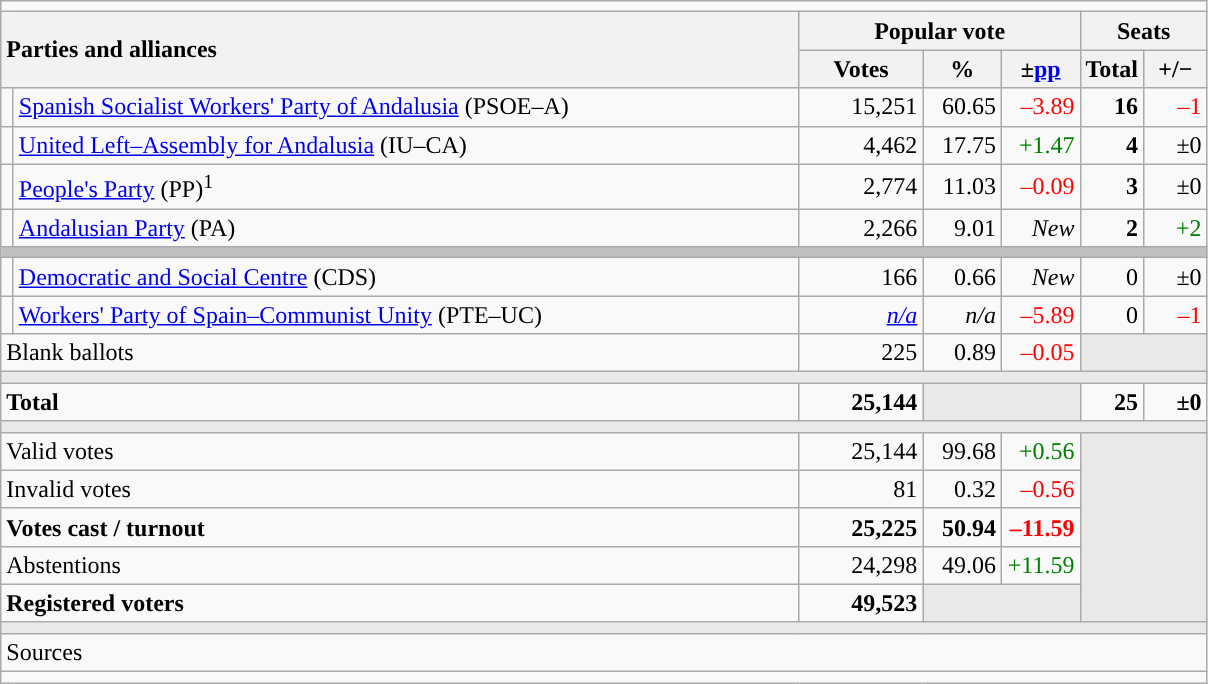<table class="wikitable" style="text-align:right;">
<tr>
<td colspan="7"></td>
</tr>
<tr>
<th style="text-align:left;" rowspan="2" colspan="2" width="525">Parties and alliances</th>
<th colspan="3">Popular vote</th>
<th colspan="2">Seats</th>
</tr>
<tr>
<th width="75">Votes</th>
<th width="45">%</th>
<th width="45">±<a href='#'>pp</a></th>
<th width="35">Total</th>
<th width="35">+/−</th>
</tr>
<tr>
<td width="1" style="color:inherit;background:"></td>
<td align="left"><a href='#'>Spanish Socialist Workers' Party of Andalusia</a> (PSOE–A)</td>
<td>15,251</td>
<td>60.65</td>
<td style="color:red;">–3.89</td>
<td><strong>16</strong></td>
<td style="color:red;">–1</td>
</tr>
<tr>
<td style="color:inherit;background:"></td>
<td align="left"><a href='#'>United Left–Assembly for Andalusia</a> (IU–CA)</td>
<td>4,462</td>
<td>17.75</td>
<td style="color:green;">+1.47</td>
<td><strong>4</strong></td>
<td>±0</td>
</tr>
<tr>
<td style="color:inherit;background:"></td>
<td align="left"><a href='#'>People's Party</a> (PP)<sup>1</sup></td>
<td>2,774</td>
<td>11.03</td>
<td style="color:red;">–0.09</td>
<td><strong>3</strong></td>
<td>±0</td>
</tr>
<tr>
<td style="color:inherit;background:"></td>
<td align="left"><a href='#'>Andalusian Party</a> (PA)</td>
<td>2,266</td>
<td>9.01</td>
<td><em>New</em></td>
<td><strong>2</strong></td>
<td style="color:green;">+2</td>
</tr>
<tr>
<td colspan="7" bgcolor="#C0C0C0"></td>
</tr>
<tr>
<td style="color:inherit;background:"></td>
<td align="left"><a href='#'>Democratic and Social Centre</a> (CDS)</td>
<td>166</td>
<td>0.66</td>
<td><em>New</em></td>
<td>0</td>
<td>±0</td>
</tr>
<tr>
<td style="color:inherit;background:"></td>
<td align="left"><a href='#'>Workers' Party of Spain–Communist Unity</a> (PTE–UC)</td>
<td><em><a href='#'>n/a</a></em></td>
<td><em>n/a</em></td>
<td style="color:red;">–5.89</td>
<td>0</td>
<td style="color:red;">–1</td>
</tr>
<tr>
<td align="left" colspan="2">Blank ballots</td>
<td>225</td>
<td>0.89</td>
<td style="color:red;">–0.05</td>
<td bgcolor="#E9E9E9" colspan="2"></td>
</tr>
<tr>
<td colspan="7" bgcolor="#E9E9E9"></td>
</tr>
<tr style="font-weight:bold;">
<td align="left" colspan="2">Total</td>
<td>25,144</td>
<td bgcolor="#E9E9E9" colspan="2"></td>
<td>25</td>
<td>±0</td>
</tr>
<tr>
<td colspan="7" bgcolor="#E9E9E9"></td>
</tr>
<tr>
<td align="left" colspan="2">Valid votes</td>
<td>25,144</td>
<td>99.68</td>
<td style="color:green;">+0.56</td>
<td bgcolor="#E9E9E9" colspan="2" rowspan="5"></td>
</tr>
<tr>
<td align="left" colspan="2">Invalid votes</td>
<td>81</td>
<td>0.32</td>
<td style="color:red;">–0.56</td>
</tr>
<tr style="font-weight:bold;">
<td align="left" colspan="2">Votes cast / turnout</td>
<td>25,225</td>
<td>50.94</td>
<td style="color:red;">–11.59</td>
</tr>
<tr>
<td align="left" colspan="2">Abstentions</td>
<td>24,298</td>
<td>49.06</td>
<td style="color:green;">+11.59</td>
</tr>
<tr style="font-weight:bold;">
<td align="left" colspan="2">Registered voters</td>
<td>49,523</td>
<td bgcolor="#E9E9E9" colspan="2"></td>
</tr>
<tr>
<td colspan="7" bgcolor="#E9E9E9"></td>
</tr>
<tr>
<td align="left" colspan="7">Sources</td>
</tr>
<tr>
<td colspan="7" style="text-align:left; max-width:790px;"></td>
</tr>
</table>
